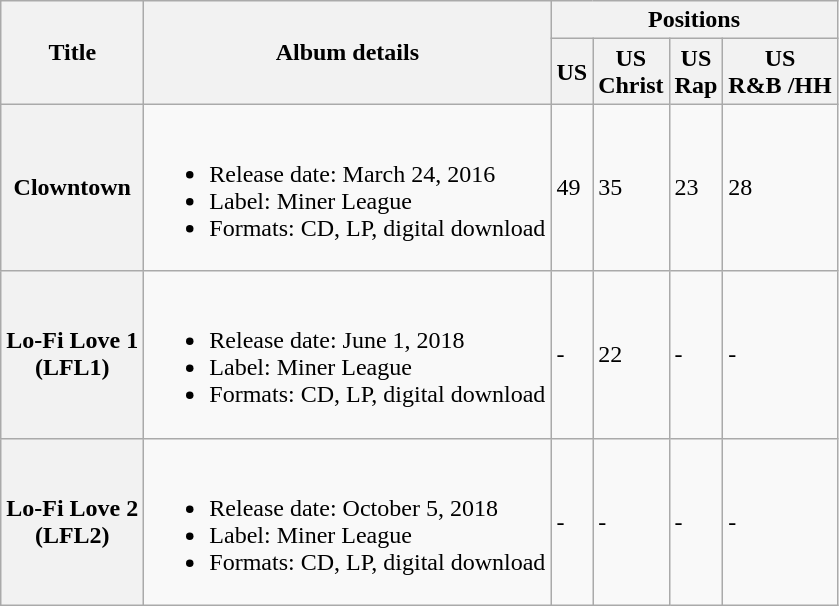<table class="wikitable">
<tr>
<th rowspan="2">Title</th>
<th rowspan="2">Album details</th>
<th colspan="4">Positions</th>
</tr>
<tr>
<th>US</th>
<th>US<br>Christ</th>
<th>US<br>Rap</th>
<th>US<br>R&B /HH</th>
</tr>
<tr>
<th>Clowntown</th>
<td><br><ul><li>Release date: March 24, 2016</li><li>Label: Miner League</li><li>Formats: CD, LP, digital download</li></ul></td>
<td>49</td>
<td>35</td>
<td>23</td>
<td>28</td>
</tr>
<tr>
<th>Lo-Fi Love 1<br>(LFL1)</th>
<td><br><ul><li>Release date: June 1, 2018</li><li>Label: Miner League</li><li>Formats: CD, LP, digital download</li></ul></td>
<td>-</td>
<td>22</td>
<td>-</td>
<td>-</td>
</tr>
<tr>
<th>Lo-Fi Love 2<br>(LFL2)</th>
<td><br><ul><li>Release date: October 5, 2018</li><li>Label: Miner League</li><li>Formats: CD, LP, digital download</li></ul></td>
<td>-</td>
<td>-</td>
<td>-</td>
<td>-</td>
</tr>
</table>
